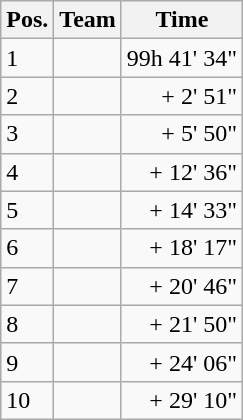<table class="wikitable">
<tr>
<th>Pos.</th>
<th>Team</th>
<th>Time</th>
</tr>
<tr>
<td>1</td>
<td></td>
<td align=right>99h 41' 34"</td>
</tr>
<tr>
<td>2</td>
<td></td>
<td align=right>+ 2' 51"</td>
</tr>
<tr>
<td>3</td>
<td></td>
<td align=right>+ 5' 50"</td>
</tr>
<tr>
<td>4</td>
<td></td>
<td align=right>+ 12' 36"</td>
</tr>
<tr>
<td>5</td>
<td></td>
<td align=right>+ 14' 33"</td>
</tr>
<tr>
<td>6</td>
<td></td>
<td align=right>+ 18' 17"</td>
</tr>
<tr>
<td>7</td>
<td></td>
<td align=right>+ 20' 46"</td>
</tr>
<tr>
<td>8</td>
<td></td>
<td align=right>+ 21' 50"</td>
</tr>
<tr>
<td>9</td>
<td></td>
<td align=right>+ 24' 06"</td>
</tr>
<tr>
<td>10</td>
<td></td>
<td align=right>+ 29' 10"</td>
</tr>
</table>
